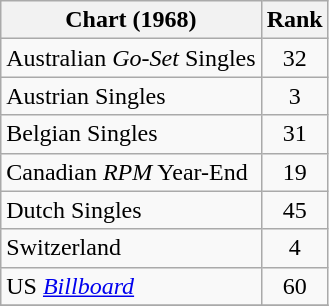<table class="wikitable sortable">
<tr>
<th>Chart (1968)</th>
<th>Rank</th>
</tr>
<tr>
<td>Australian <em>Go-Set</em> Singles</td>
<td align="center">32</td>
</tr>
<tr>
<td>Austrian Singles</td>
<td align="center">3</td>
</tr>
<tr>
<td>Belgian Singles</td>
<td align="center">31</td>
</tr>
<tr>
<td>Canadian <em>RPM</em> Year-End</td>
<td align="center">19</td>
</tr>
<tr>
<td>Dutch Singles</td>
<td align="center">45</td>
</tr>
<tr>
<td>Switzerland</td>
<td align="center">4</td>
</tr>
<tr>
<td>US <a href='#'><em>Billboard</em></a></td>
<td style="text-align:center;">60</td>
</tr>
<tr>
</tr>
</table>
